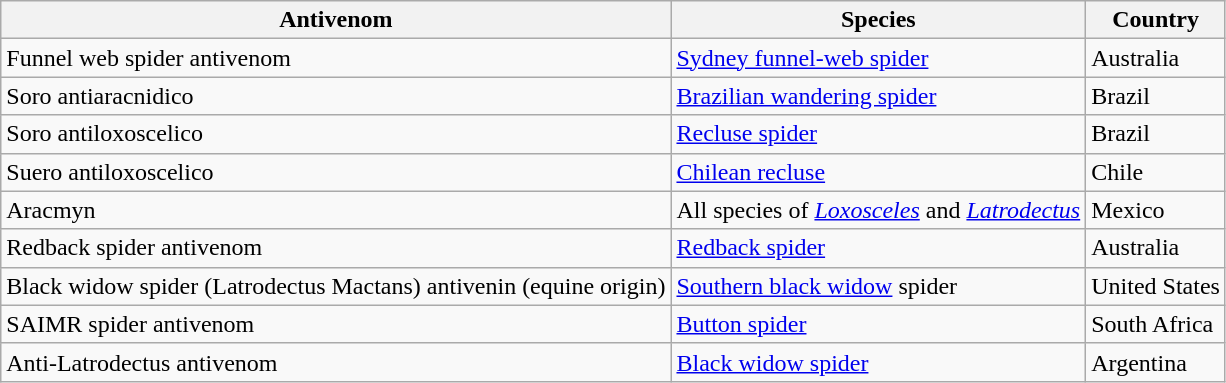<table class="wikitable sortable">
<tr>
<th>Antivenom</th>
<th>Species</th>
<th>Country</th>
</tr>
<tr>
<td>Funnel web spider antivenom</td>
<td><a href='#'>Sydney funnel-web spider</a></td>
<td>Australia</td>
</tr>
<tr>
<td>Soro antiaracnidico</td>
<td><a href='#'>Brazilian wandering spider</a></td>
<td>Brazil</td>
</tr>
<tr>
<td>Soro antiloxoscelico</td>
<td><a href='#'>Recluse spider</a></td>
<td>Brazil</td>
</tr>
<tr>
<td>Suero antiloxoscelico</td>
<td><a href='#'>Chilean recluse</a></td>
<td>Chile</td>
</tr>
<tr>
<td>Aracmyn</td>
<td>All species of <em><a href='#'>Loxosceles</a></em> and <em><a href='#'>Latrodectus</a></em></td>
<td>Mexico</td>
</tr>
<tr>
<td>Redback spider antivenom</td>
<td><a href='#'>Redback spider</a></td>
<td>Australia</td>
</tr>
<tr>
<td>Black widow spider (Latrodectus Mactans) antivenin (equine origin)</td>
<td><a href='#'>Southern black widow</a> spider</td>
<td>United States</td>
</tr>
<tr>
<td>SAIMR spider antivenom</td>
<td><a href='#'>Button spider</a></td>
<td>South Africa</td>
</tr>
<tr>
<td>Anti-Latrodectus antivenom</td>
<td><a href='#'>Black widow spider</a></td>
<td>Argentina</td>
</tr>
</table>
